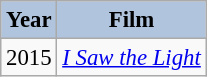<table class="wikitable" style="font-size:95%;">
<tr>
<th style="background:#B0C4DE;">Year</th>
<th style="background:#B0C4DE;">Film</th>
</tr>
<tr>
<td>2015</td>
<td><em><a href='#'>I Saw the Light</a></em></td>
</tr>
</table>
